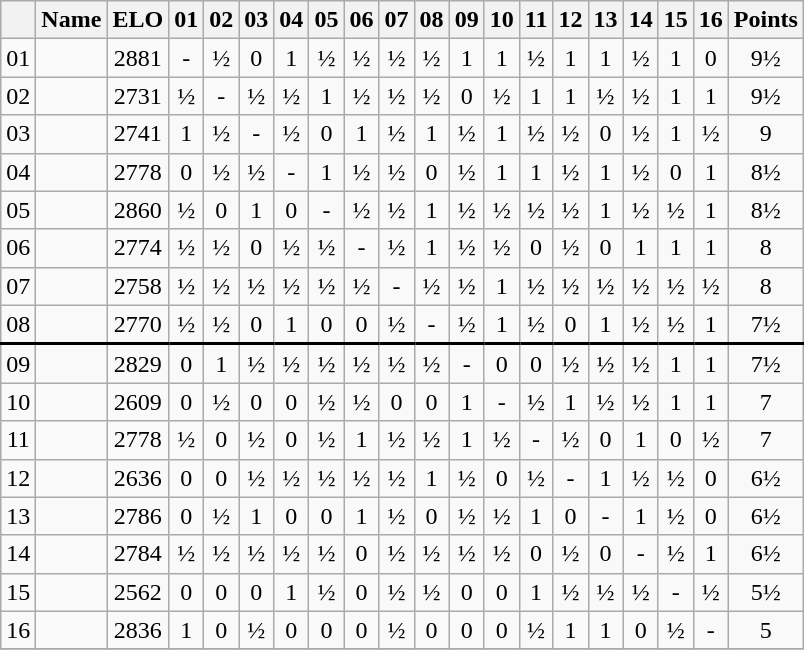<table class="wikitable" style="text-align:center;">
<tr>
<th></th>
<th>Name</th>
<th>ELO</th>
<th>01</th>
<th>02</th>
<th>03</th>
<th>04</th>
<th>05</th>
<th>06</th>
<th>07</th>
<th>08</th>
<th>09</th>
<th>10</th>
<th>11</th>
<th>12</th>
<th>13</th>
<th>14</th>
<th>15</th>
<th>16</th>
<th>Points</th>
</tr>
<tr>
<td>01</td>
<td style="text-align:left;" data-sort-value="Carlsen"></td>
<td>2881</td>
<td>-</td>
<td>½</td>
<td>0</td>
<td>1</td>
<td>½</td>
<td>½</td>
<td>½</td>
<td>½</td>
<td>1</td>
<td>1</td>
<td>½</td>
<td>1</td>
<td>1</td>
<td>½</td>
<td>1</td>
<td>0</td>
<td>9½</td>
</tr>
<tr>
<td>02</td>
<td style="text-align:left;" data-sort-value="Giri"></td>
<td>2731</td>
<td>½</td>
<td>-</td>
<td>½</td>
<td>½</td>
<td>1</td>
<td>½</td>
<td>½</td>
<td>½</td>
<td>0</td>
<td>½</td>
<td>1</td>
<td>1</td>
<td>½</td>
<td>½</td>
<td>1</td>
<td>1</td>
<td>9½</td>
</tr>
<tr>
<td>03</td>
<td style="text-align:left;" data-sort-value="So"></td>
<td>2741</td>
<td>1</td>
<td>½</td>
<td>-</td>
<td>½</td>
<td>0</td>
<td>1</td>
<td>½</td>
<td>1</td>
<td>½</td>
<td>1</td>
<td>½</td>
<td>½</td>
<td>0</td>
<td>½</td>
<td>1</td>
<td>½</td>
<td>9</td>
</tr>
<tr>
<td>04</td>
<td style="text-align:left;" data-sort-value="Aronian"></td>
<td>2778</td>
<td>0</td>
<td>½</td>
<td>½</td>
<td>-</td>
<td>1</td>
<td>½</td>
<td>½</td>
<td>0</td>
<td>½</td>
<td>1</td>
<td>1</td>
<td>½</td>
<td>1</td>
<td>½</td>
<td>0</td>
<td>1</td>
<td>8½</td>
</tr>
<tr>
<td>05</td>
<td style="text-align:left;" data-sort-value="Vachier-Lagrave"></td>
<td>2860</td>
<td>½</td>
<td>0</td>
<td>1</td>
<td>0</td>
<td>-</td>
<td>½</td>
<td>½</td>
<td>1</td>
<td>½</td>
<td>½</td>
<td>½</td>
<td>½</td>
<td>1</td>
<td>½</td>
<td>½</td>
<td>1</td>
<td>8½</td>
</tr>
<tr>
<td>06</td>
<td style="text-align:left;" data-sort-value="Duda"></td>
<td>2774</td>
<td>½</td>
<td>½</td>
<td>0</td>
<td>½</td>
<td>½</td>
<td>-</td>
<td>½</td>
<td>1</td>
<td>½</td>
<td>½</td>
<td>0</td>
<td>½</td>
<td>0</td>
<td>1</td>
<td>1</td>
<td>1</td>
<td>8</td>
</tr>
<tr>
<td>07</td>
<td style="text-align:left;" data-sort-value="Radjabov"></td>
<td>2758</td>
<td>½</td>
<td>½</td>
<td>½</td>
<td>½</td>
<td>½</td>
<td>½</td>
<td>-</td>
<td>½</td>
<td>½</td>
<td>1</td>
<td>½</td>
<td>½</td>
<td>½</td>
<td>½</td>
<td>½</td>
<td>½</td>
<td>8</td>
</tr>
<tr>
<td>08</td>
<td style="text-align:left;" data-sort-value="Dubov"></td>
<td>2770</td>
<td>½</td>
<td>½</td>
<td>0</td>
<td>1</td>
<td>0</td>
<td>0</td>
<td>½</td>
<td>-</td>
<td>½</td>
<td>1</td>
<td>½</td>
<td>0</td>
<td>1</td>
<td>½</td>
<td>½</td>
<td>1</td>
<td>7½</td>
</tr>
<tr>
<td style="border-top: 2px solid #000000;">09</td>
<td style="text-align:left;border-top: 2px solid #000000;" data-sort-value="Nakamura"></td>
<td style="border-top: 2px solid #000000;">2829</td>
<td style="border-top: 2px solid #000000;">0</td>
<td style="border-top: 2px solid #000000;">1</td>
<td style="border-top: 2px solid #000000;">½</td>
<td style="border-top: 2px solid #000000;">½</td>
<td style="border-top: 2px solid #000000;">½</td>
<td style="border-top: 2px solid #000000;">½</td>
<td style="border-top: 2px solid #000000;">½</td>
<td style="border-top: 2px solid #000000;">½</td>
<td style="border-top: 2px solid #000000;">-</td>
<td style="border-top: 2px solid #000000;">0</td>
<td style="border-top: 2px solid #000000;">0</td>
<td style="border-top: 2px solid #000000;">½</td>
<td style="border-top: 2px solid #000000;">½</td>
<td style="border-top: 2px solid #000000;">½</td>
<td style="border-top: 2px solid #000000;">1</td>
<td style="border-top: 2px solid #000000;">1</td>
<td style="border-top: 2px solid #000000;">7½</td>
</tr>
<tr>
<td>10</td>
<td style="text-align:left;" data-sort-value="Shankland"></td>
<td>2609</td>
<td>0</td>
<td>½</td>
<td>0</td>
<td>0</td>
<td>½</td>
<td>½</td>
<td>0</td>
<td>0</td>
<td>1</td>
<td>-</td>
<td>½</td>
<td>1</td>
<td>½</td>
<td>½</td>
<td>1</td>
<td>1</td>
<td>7</td>
</tr>
<tr>
<td>11</td>
<td style="text-align:left;" data-sort-value="Nepomniachtchi"></td>
<td>2778</td>
<td>½</td>
<td>0</td>
<td>½</td>
<td>0</td>
<td>½</td>
<td>1</td>
<td>½</td>
<td>½</td>
<td>1</td>
<td>½</td>
<td>-</td>
<td>½</td>
<td>0</td>
<td>1</td>
<td>0</td>
<td>½</td>
<td>7</td>
</tr>
<tr>
<td>12</td>
<td style="text-align:left;" data-sort-value="Gujrathi"></td>
<td>2636</td>
<td>0</td>
<td>0</td>
<td>½</td>
<td>½</td>
<td>½</td>
<td>½</td>
<td>½</td>
<td>1</td>
<td>½</td>
<td>0</td>
<td>½</td>
<td>-</td>
<td>1</td>
<td>½</td>
<td>½</td>
<td>0</td>
<td>6½</td>
</tr>
<tr>
<td>13</td>
<td style="text-align:left;" data-sort-value="Domínguez"></td>
<td>2786</td>
<td>0</td>
<td>½</td>
<td>1</td>
<td>0</td>
<td>0</td>
<td>1</td>
<td>½</td>
<td>0</td>
<td>½</td>
<td>½</td>
<td>1</td>
<td>0</td>
<td>-</td>
<td>1</td>
<td>½</td>
<td>0</td>
<td>6½</td>
</tr>
<tr>
<td>14</td>
<td style="text-align:left;" data-sort-value="Grischuk"></td>
<td>2784</td>
<td>½</td>
<td>½</td>
<td>½</td>
<td>½</td>
<td>½</td>
<td>0</td>
<td>½</td>
<td>½</td>
<td>½</td>
<td>½</td>
<td>0</td>
<td>½</td>
<td>0</td>
<td>-</td>
<td>½</td>
<td>1</td>
<td>6½</td>
</tr>
<tr>
<td>15</td>
<td style="text-align:left;" data-sort-value="Bluebaum"></td>
<td>2562</td>
<td>0</td>
<td>0</td>
<td>0</td>
<td>1</td>
<td>½</td>
<td>0</td>
<td>½</td>
<td>½</td>
<td>0</td>
<td>0</td>
<td>1</td>
<td>½</td>
<td>½</td>
<td>½</td>
<td>-</td>
<td>½</td>
<td>5½</td>
</tr>
<tr>
<td>16</td>
<td style="text-align:left;" data-sort-value="Ding"></td>
<td>2836</td>
<td>1</td>
<td>0</td>
<td>½</td>
<td>0</td>
<td>0</td>
<td>0</td>
<td>½</td>
<td>0</td>
<td>0</td>
<td>0</td>
<td>½</td>
<td>1</td>
<td>1</td>
<td>0</td>
<td>½</td>
<td>-</td>
<td>5</td>
</tr>
<tr>
</tr>
</table>
